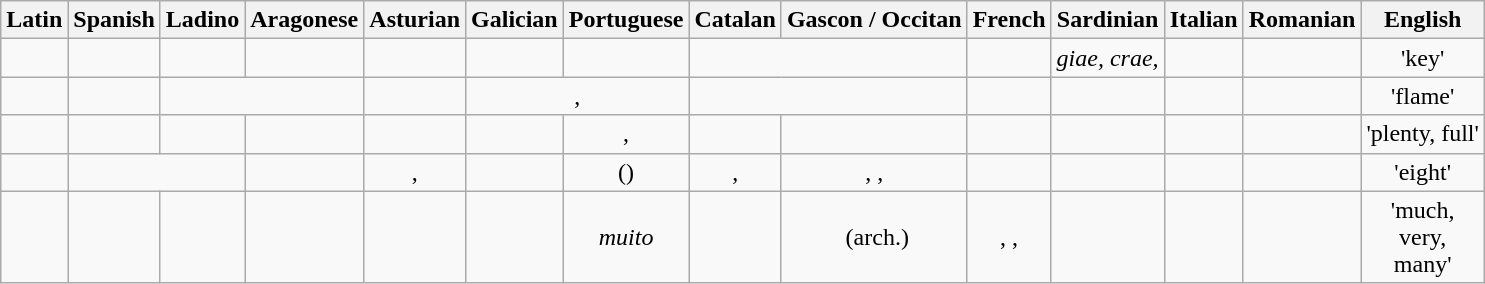<table class="wikitable" style="text-align: center;">
<tr>
<th>Latin</th>
<th>Spanish</th>
<th>Ladino</th>
<th>Aragonese</th>
<th>Asturian</th>
<th>Galician</th>
<th>Portuguese</th>
<th>Catalan</th>
<th>Gascon / Occitan</th>
<th>French</th>
<th>Sardinian</th>
<th>Italian</th>
<th>Romanian</th>
<th>English</th>
</tr>
<tr>
<td></td>
<td></td>
<td></td>
<td></td>
<td></td>
<td></td>
<td></td>
<td colspan="2"></td>
<td></td>
<td><em>giae, crae,</em> </td>
<td></td>
<td></td>
<td>'key'</td>
</tr>
<tr>
<td></td>
<td></td>
<td colspan="2"></td>
<td></td>
<td colspan="2">, </td>
<td colspan="2"></td>
<td></td>
<td></td>
<td></td>
<td></td>
<td>'flame'</td>
</tr>
<tr>
<td></td>
<td></td>
<td></td>
<td></td>
<td></td>
<td></td>
<td>, </td>
<td></td>
<td></td>
<td></td>
<td></td>
<td></td>
<td></td>
<td>'plenty, full'</td>
</tr>
<tr>
<td></td>
<td colspan="2"></td>
<td></td>
<td>, </td>
<td></td>
<td> ()</td>
<td>, </td>
<td>, , </td>
<td></td>
<td></td>
<td></td>
<td></td>
<td>'eight'</td>
</tr>
<tr>
<td></td>
<td><br></td>
<td><br></td>
<td><br></td>
<td><br></td>
<td><br></td>
<td><em>muito</em></td>
<td></td>
<td> (arch.)</td>
<td>, , </td>
<td></td>
<td></td>
<td></td>
<td>'much,<br>very,<br>many'</td>
</tr>
</table>
